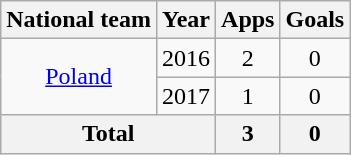<table class="wikitable" style="text-align: center;">
<tr>
<th>National team</th>
<th>Year</th>
<th>Apps</th>
<th>Goals</th>
</tr>
<tr>
<td rowspan="2"><a href='#'>Poland</a></td>
<td>2016</td>
<td>2</td>
<td>0</td>
</tr>
<tr>
<td>2017</td>
<td>1</td>
<td>0</td>
</tr>
<tr>
<th colspan="2">Total</th>
<th>3</th>
<th>0</th>
</tr>
</table>
